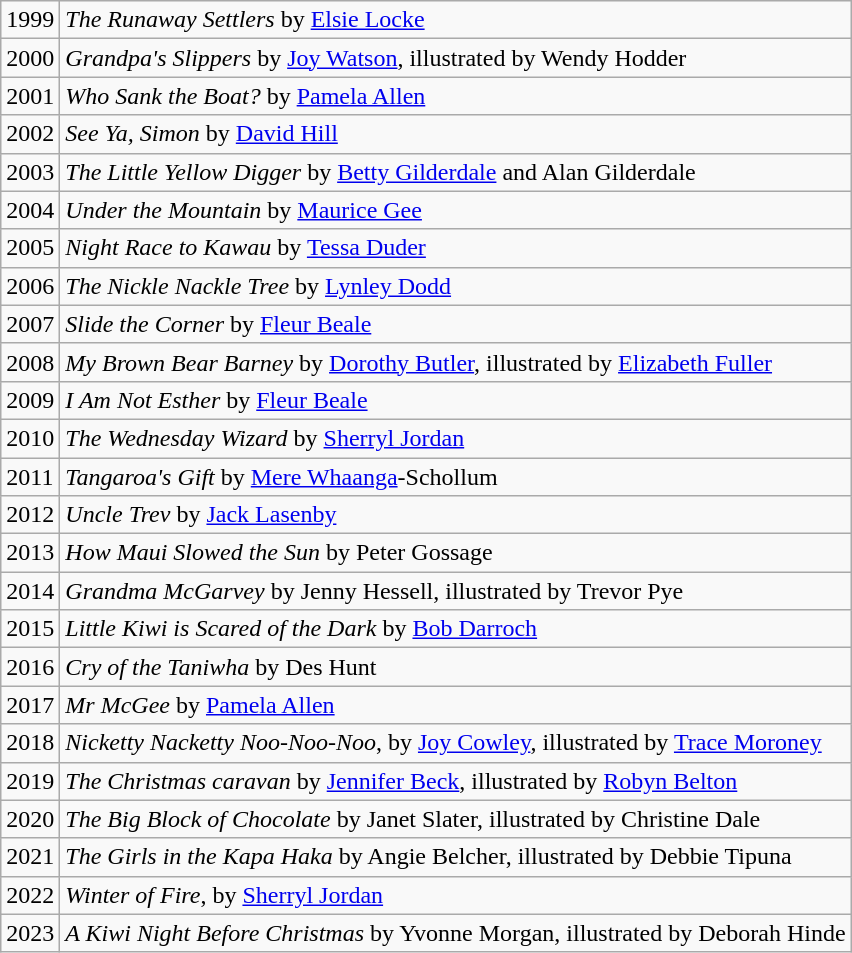<table class="wikitable">
<tr>
<td>1999</td>
<td><em>The Runaway Settlers</em> by <a href='#'>Elsie Locke</a></td>
</tr>
<tr>
<td>2000</td>
<td><em>Grandpa's Slippers</em> by <a href='#'>Joy Watson</a>, illustrated by Wendy Hodder</td>
</tr>
<tr>
<td>2001</td>
<td><em>Who Sank the Boat?</em> by <a href='#'>Pamela Allen</a></td>
</tr>
<tr>
<td>2002</td>
<td><em>See Ya, Simon</em> by <a href='#'>David Hill</a></td>
</tr>
<tr>
<td>2003</td>
<td><em>The Little Yellow Digger</em> by <a href='#'>Betty Gilderdale</a> and Alan Gilderdale</td>
</tr>
<tr>
<td>2004</td>
<td><em>Under the Mountain</em> by <a href='#'>Maurice Gee</a></td>
</tr>
<tr>
<td>2005</td>
<td><em>Night Race to Kawau</em> by <a href='#'>Tessa Duder</a></td>
</tr>
<tr>
<td>2006</td>
<td><em>The Nickle Nackle Tree</em> by <a href='#'>Lynley Dodd</a></td>
</tr>
<tr>
<td>2007</td>
<td><em>Slide the Corner</em> by <a href='#'>Fleur Beale</a></td>
</tr>
<tr>
<td>2008</td>
<td><em>My Brown Bear Barney</em> by <a href='#'>Dorothy Butler</a>, illustrated by <a href='#'>Elizabeth Fuller</a></td>
</tr>
<tr>
<td>2009</td>
<td><em>I Am Not Esther</em> by <a href='#'>Fleur Beale</a></td>
</tr>
<tr>
<td>2010</td>
<td><em>The Wednesday Wizard</em> by <a href='#'>Sherryl Jordan</a></td>
</tr>
<tr>
<td>2011</td>
<td><em>Tangaroa's Gift</em> by <a href='#'>Mere Whaanga</a>-Schollum</td>
</tr>
<tr>
<td>2012</td>
<td><em>Uncle Trev</em> by <a href='#'>Jack Lasenby</a></td>
</tr>
<tr>
<td>2013</td>
<td><em>How Maui Slowed the Sun</em> by Peter Gossage</td>
</tr>
<tr>
<td>2014</td>
<td><em>Grandma McGarvey</em> by Jenny Hessell, illustrated by Trevor Pye</td>
</tr>
<tr>
<td>2015</td>
<td><em>Little Kiwi is Scared of the Dark</em> by <a href='#'>Bob Darroch</a></td>
</tr>
<tr>
<td>2016</td>
<td><em>Cry of the Taniwha</em> by Des Hunt</td>
</tr>
<tr>
<td>2017</td>
<td><em>Mr McGee</em> by <a href='#'>Pamela Allen</a></td>
</tr>
<tr>
<td>2018</td>
<td><em>Nicketty Nacketty Noo-Noo-Noo</em>, by <a href='#'>Joy Cowley</a>, illustrated by <a href='#'>Trace Moroney</a></td>
</tr>
<tr>
<td>2019</td>
<td><em>The Christmas caravan</em> by <a href='#'>Jennifer Beck</a>, illustrated by <a href='#'>Robyn Belton</a></td>
</tr>
<tr>
<td>2020</td>
<td><em>The Big Block of Chocolate</em> by Janet Slater, illustrated by Christine Dale</td>
</tr>
<tr>
<td>2021</td>
<td><em>The Girls in the Kapa Haka</em> by Angie Belcher, illustrated by Debbie Tipuna</td>
</tr>
<tr>
<td>2022</td>
<td><em>Winter of Fire</em>, by <a href='#'>Sherryl Jordan</a></td>
</tr>
<tr>
<td>2023</td>
<td><em>A Kiwi Night Before Christmas</em> by Yvonne Morgan, illustrated by Deborah Hinde</td>
</tr>
</table>
